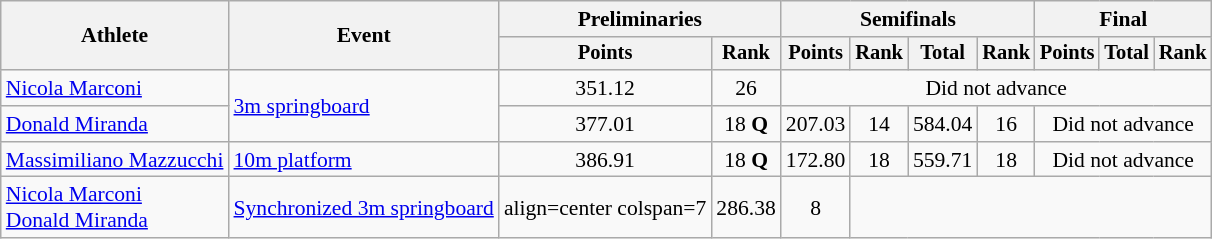<table class=wikitable style="font-size:90%">
<tr>
<th rowspan="2">Athlete</th>
<th rowspan="2">Event</th>
<th colspan="2">Preliminaries</th>
<th colspan="4">Semifinals</th>
<th colspan="3">Final</th>
</tr>
<tr style="font-size:95%">
<th>Points</th>
<th>Rank</th>
<th>Points</th>
<th>Rank</th>
<th>Total</th>
<th>Rank</th>
<th>Points</th>
<th>Total</th>
<th>Rank</th>
</tr>
<tr>
<td align=left><a href='#'>Nicola Marconi</a></td>
<td align=left rowspan=2><a href='#'>3m springboard</a></td>
<td align=center>351.12</td>
<td align=center>26</td>
<td align=center colspan=7>Did not advance</td>
</tr>
<tr>
<td align=left><a href='#'>Donald Miranda</a></td>
<td align=center>377.01</td>
<td align=center>18 <strong>Q</strong></td>
<td align=center>207.03</td>
<td align=center>14</td>
<td align=center>584.04</td>
<td align=center>16</td>
<td align=center colspan=3>Did not advance</td>
</tr>
<tr>
<td align=left><a href='#'>Massimiliano Mazzucchi</a></td>
<td align=left><a href='#'>10m platform</a></td>
<td align=center>386.91</td>
<td align=center>18 <strong>Q</strong></td>
<td align=center>172.80</td>
<td align=center>18</td>
<td align=center>559.71</td>
<td align=center>18</td>
<td align=center colspan=3>Did not advance</td>
</tr>
<tr>
<td align=left><a href='#'>Nicola Marconi</a><br> <a href='#'>Donald Miranda</a></td>
<td align=left><a href='#'>Synchronized 3m springboard</a></td>
<td>align=center colspan=7 </td>
<td align=center>286.38</td>
<td align=center>8</td>
</tr>
</table>
